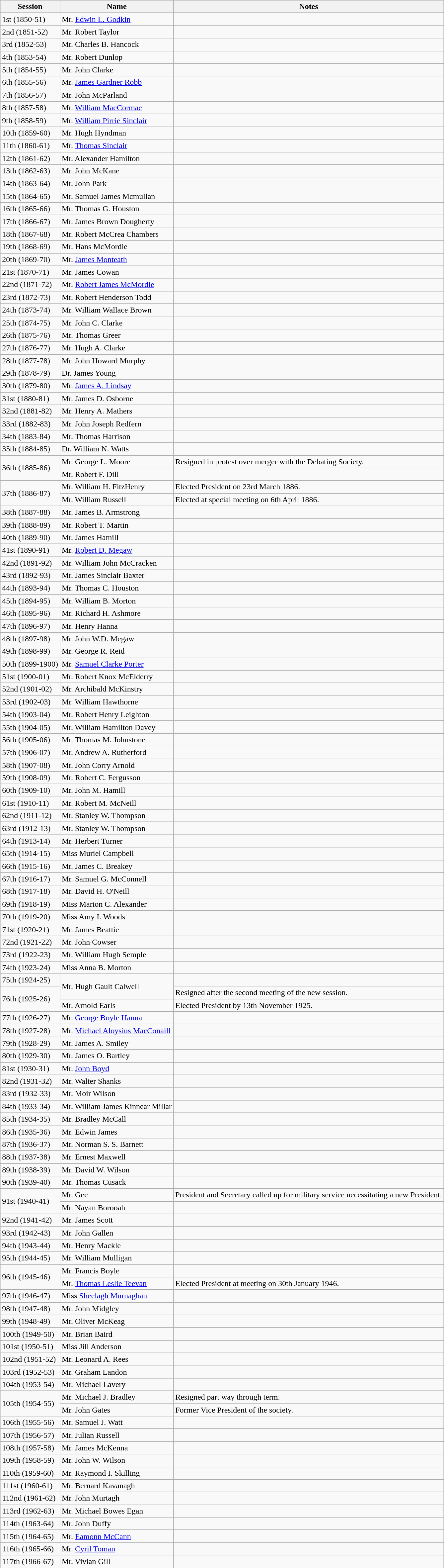<table class="wikitable">
<tr>
<th>Session</th>
<th>Name</th>
<th>Notes</th>
</tr>
<tr>
<td>1st (1850-51)</td>
<td>Mr. <a href='#'>Edwin L. Godkin</a></td>
<td></td>
</tr>
<tr>
<td>2nd (1851-52)</td>
<td>Mr. Robert Taylor</td>
<td></td>
</tr>
<tr>
<td>3rd (1852-53)</td>
<td>Mr. Charles B. Hancock</td>
<td></td>
</tr>
<tr>
<td>4th (1853-54)</td>
<td>Mr. Robert Dunlop</td>
<td></td>
</tr>
<tr>
<td>5th (1854-55)</td>
<td>Mr. John Clarke</td>
<td></td>
</tr>
<tr>
<td>6th (1855-56)</td>
<td>Mr. <a href='#'>James Gardner Robb</a></td>
<td></td>
</tr>
<tr>
<td>7th (1856-57)</td>
<td>Mr. John McParland</td>
<td></td>
</tr>
<tr>
<td>8th (1857-58)</td>
<td>Mr. <a href='#'>William MacCormac</a></td>
<td></td>
</tr>
<tr>
<td>9th (1858-59)</td>
<td>Mr. <a href='#'>William Pirrie Sinclair</a></td>
<td></td>
</tr>
<tr>
<td>10th (1859-60)</td>
<td>Mr. Hugh Hyndman</td>
<td></td>
</tr>
<tr>
<td>11th (1860-61)</td>
<td>Mr. <a href='#'>Thomas Sinclair</a></td>
<td></td>
</tr>
<tr>
<td>12th (1861-62)</td>
<td>Mr. Alexander Hamilton</td>
<td></td>
</tr>
<tr>
<td>13th (1862-63)</td>
<td>Mr. John McKane</td>
<td></td>
</tr>
<tr>
<td>14th (1863-64)</td>
<td>Mr. John Park</td>
<td></td>
</tr>
<tr>
<td>15th (1864-65)</td>
<td>Mr. Samuel James Mcmullan</td>
<td></td>
</tr>
<tr>
<td>16th (1865-66)</td>
<td>Mr. Thomas G. Houston</td>
<td></td>
</tr>
<tr>
<td>17th (1866-67)</td>
<td>Mr. James Brown Dougherty</td>
<td></td>
</tr>
<tr>
<td>18th (1867-68)</td>
<td>Mr. Robert McCrea Chambers</td>
<td></td>
</tr>
<tr>
<td>19th (1868-69)</td>
<td>Mr. Hans McMordie</td>
<td></td>
</tr>
<tr>
<td>20th (1869-70)</td>
<td>Mr. <a href='#'>James Monteath</a></td>
<td></td>
</tr>
<tr>
<td>21st (1870-71)</td>
<td>Mr. James Cowan</td>
<td></td>
</tr>
<tr>
<td>22nd (1871-72)</td>
<td>Mr. <a href='#'>Robert James McMordie</a></td>
<td></td>
</tr>
<tr>
<td>23rd (1872-73)</td>
<td>Mr. Robert Henderson Todd</td>
<td></td>
</tr>
<tr>
<td>24th (1873-74)</td>
<td>Mr. William Wallace Brown</td>
<td></td>
</tr>
<tr>
<td>25th (1874-75)</td>
<td>Mr. John C. Clarke</td>
<td></td>
</tr>
<tr>
<td>26th (1875-76)</td>
<td>Mr. Thomas Greer</td>
<td></td>
</tr>
<tr>
<td>27th (1876-77)</td>
<td>Mr. Hugh A. Clarke</td>
<td></td>
</tr>
<tr>
<td>28th (1877-78)</td>
<td>Mr. John Howard Murphy</td>
<td></td>
</tr>
<tr>
<td>29th (1878-79)</td>
<td>Dr. James Young</td>
<td></td>
</tr>
<tr>
<td>30th (1879-80)</td>
<td>Mr. <a href='#'>James A. Lindsay</a></td>
<td></td>
</tr>
<tr>
<td>31st (1880-81)</td>
<td>Mr. James D. Osborne</td>
<td></td>
</tr>
<tr>
<td>32nd (1881-82)</td>
<td>Mr. Henry A. Mathers</td>
<td></td>
</tr>
<tr>
<td>33rd (1882-83)</td>
<td>Mr. John Joseph Redfern</td>
<td></td>
</tr>
<tr>
<td>34th (1883-84)</td>
<td>Mr. Thomas Harrison</td>
<td></td>
</tr>
<tr>
<td>35th (1884-85)</td>
<td>Dr. William N. Watts</td>
<td></td>
</tr>
<tr>
<td rowspan="2">36th (1885-86)</td>
<td>Mr. George L. Moore</td>
<td>Resigned in protest over merger with the Debating Society.</td>
</tr>
<tr>
<td>Mr. Robert F. Dill</td>
<td></td>
</tr>
<tr>
<td rowspan="2">37th (1886-87)</td>
<td>Mr. William H. FitzHenry</td>
<td>Elected President on 23rd March 1886.</td>
</tr>
<tr>
<td>Mr. William Russell</td>
<td>Elected at special meeting on 6th April 1886.</td>
</tr>
<tr>
<td>38th (1887-88)</td>
<td>Mr. James B. Armstrong</td>
<td></td>
</tr>
<tr>
<td>39th (1888-89)</td>
<td>Mr. Robert T. Martin</td>
<td></td>
</tr>
<tr>
<td>40th (1889-90)</td>
<td>Mr. James Hamill</td>
<td></td>
</tr>
<tr>
<td>41st (1890-91)</td>
<td>Mr. <a href='#'>Robert D. Megaw</a></td>
<td></td>
</tr>
<tr>
<td>42nd (1891-92)</td>
<td>Mr. William John McCracken</td>
<td></td>
</tr>
<tr>
<td>43rd (1892-93)</td>
<td>Mr. James Sinclair Baxter</td>
<td></td>
</tr>
<tr>
<td>44th (1893-94)</td>
<td>Mr. Thomas C. Houston</td>
<td></td>
</tr>
<tr>
<td>45th (1894-95)</td>
<td>Mr. William B. Morton</td>
<td></td>
</tr>
<tr>
<td>46th (1895-96)</td>
<td>Mr. Richard H. Ashmore</td>
<td></td>
</tr>
<tr>
<td>47th (1896-97)</td>
<td>Mr. Henry Hanna</td>
<td></td>
</tr>
<tr>
<td>48th (1897-98)</td>
<td>Mr. John W.D. Megaw</td>
<td></td>
</tr>
<tr>
<td>49th (1898-99)</td>
<td>Mr. George R. Reid</td>
<td></td>
</tr>
<tr>
<td>50th (1899-1900)</td>
<td>Mr. <a href='#'>Samuel Clarke Porter</a></td>
<td></td>
</tr>
<tr>
<td>51st (1900-01)</td>
<td>Mr. Robert Knox McElderry</td>
<td></td>
</tr>
<tr>
<td>52nd (1901-02)</td>
<td>Mr. Archibald McKinstry</td>
<td></td>
</tr>
<tr>
<td>53rd (1902-03)</td>
<td>Mr. William Hawthorne</td>
<td></td>
</tr>
<tr>
<td>54th (1903-04)</td>
<td>Mr. Robert Henry Leighton</td>
<td></td>
</tr>
<tr>
<td>55th (1904-05)</td>
<td>Mr. William Hamilton Davey</td>
<td></td>
</tr>
<tr>
<td>56th (1905-06)</td>
<td>Mr. Thomas M. Johnstone</td>
<td></td>
</tr>
<tr>
<td>57th (1906-07)</td>
<td>Mr. Andrew A. Rutherford</td>
<td></td>
</tr>
<tr>
<td>58th (1907-08)</td>
<td>Mr. John Corry Arnold</td>
<td></td>
</tr>
<tr>
<td>59th (1908-09)</td>
<td>Mr. Robert C. Fergusson</td>
<td></td>
</tr>
<tr>
<td>60th (1909-10)</td>
<td>Mr. John M. Hamill</td>
<td></td>
</tr>
<tr>
<td>61st (1910-11)</td>
<td>Mr. Robert M. McNeill</td>
<td></td>
</tr>
<tr>
<td>62nd (1911-12)</td>
<td>Mr. Stanley W. Thompson</td>
<td></td>
</tr>
<tr>
<td>63rd (1912-13)</td>
<td>Mr. Stanley W. Thompson</td>
<td></td>
</tr>
<tr>
<td>64th (1913-14)</td>
<td>Mr. Herbert Turner</td>
<td></td>
</tr>
<tr>
<td>65th (1914-15)</td>
<td>Miss Muriel Campbell</td>
<td></td>
</tr>
<tr>
<td>66th (1915-16)</td>
<td>Mr. James C. Breakey</td>
<td></td>
</tr>
<tr>
<td>67th (1916-17)</td>
<td>Mr. Samuel G. McConnell</td>
<td></td>
</tr>
<tr>
<td>68th (1917-18)</td>
<td>Mr. David H. O'Neill</td>
<td></td>
</tr>
<tr>
<td>69th (1918-19)</td>
<td>Miss Marion C. Alexander</td>
<td></td>
</tr>
<tr>
<td>70th (1919-20)</td>
<td>Miss Amy I. Woods</td>
<td></td>
</tr>
<tr>
<td>71st (1920-21)</td>
<td>Mr. James Beattie</td>
<td></td>
</tr>
<tr>
<td>72nd (1921-22)</td>
<td>Mr. John Cowser</td>
<td></td>
</tr>
<tr>
<td>73rd (1922-23)</td>
<td>Mr. William Hugh Semple</td>
<td></td>
</tr>
<tr>
<td>74th (1923-24)</td>
<td>Miss Anna B. Morton</td>
<td></td>
</tr>
<tr>
<td>75th (1924-25)</td>
<td rowspan="2">Mr. Hugh Gault Calwell</td>
<td></td>
</tr>
<tr>
<td rowspan="2">76th (1925-26)</td>
<td>Resigned after the second meeting of the new session.</td>
</tr>
<tr>
<td>Mr. Arnold Earls</td>
<td>Elected President by 13th November 1925.</td>
</tr>
<tr>
<td>77th (1926-27)</td>
<td>Mr. <a href='#'>George Boyle Hanna</a></td>
<td></td>
</tr>
<tr>
<td>78th (1927-28)</td>
<td>Mr. <a href='#'>Michael Aloysius MacConaill</a></td>
<td></td>
</tr>
<tr>
<td>79th (1928-29)</td>
<td>Mr. James A. Smiley</td>
<td></td>
</tr>
<tr>
<td>80th (1929-30)</td>
<td>Mr. James O. Bartley</td>
<td></td>
</tr>
<tr>
<td>81st (1930-31)</td>
<td>Mr. <a href='#'>John Boyd</a></td>
<td></td>
</tr>
<tr>
<td>82nd (1931-32)</td>
<td>Mr. Walter Shanks</td>
<td></td>
</tr>
<tr>
<td>83rd (1932-33)</td>
<td>Mr. Moir Wilson</td>
<td></td>
</tr>
<tr>
<td>84th (1933-34)</td>
<td>Mr. William James Kinnear Millar</td>
<td></td>
</tr>
<tr>
<td>85th (1934-35)</td>
<td>Mr. Bradley McCall</td>
<td></td>
</tr>
<tr>
<td>86th (1935-36)</td>
<td>Mr. Edwin James</td>
<td></td>
</tr>
<tr>
<td>87th (1936-37)</td>
<td>Mr. Norman S. S. Barnett</td>
<td></td>
</tr>
<tr>
<td>88th (1937-38)</td>
<td>Mr. Ernest Maxwell</td>
<td></td>
</tr>
<tr>
<td>89th (1938-39)</td>
<td>Mr. David W. Wilson</td>
<td></td>
</tr>
<tr>
<td>90th (1939-40)</td>
<td>Mr. Thomas Cusack</td>
<td></td>
</tr>
<tr>
<td rowspan="2">91st (1940-41)</td>
<td>Mr. Gee</td>
<td>President and Secretary called up for military service necessitating a new President.</td>
</tr>
<tr>
<td>Mr. Nayan Borooah</td>
<td></td>
</tr>
<tr>
<td>92nd (1941-42)</td>
<td>Mr. James Scott</td>
<td></td>
</tr>
<tr>
<td>93rd (1942-43)</td>
<td>Mr. John Gallen</td>
<td></td>
</tr>
<tr>
<td>94th (1943-44)</td>
<td>Mr. Henry Mackle</td>
<td></td>
</tr>
<tr>
<td>95th (1944-45)</td>
<td>Mr. William Mulligan</td>
<td></td>
</tr>
<tr>
<td rowspan="2">96th (1945-46)</td>
<td>Mr. Francis Boyle</td>
<td></td>
</tr>
<tr>
<td>Mr. <a href='#'>Thomas Leslie Teevan</a></td>
<td>Elected President at meeting on 30th January 1946.</td>
</tr>
<tr>
<td>97th (1946-47)</td>
<td>Miss <a href='#'>Sheelagh Murnaghan</a></td>
<td></td>
</tr>
<tr>
<td>98th (1947-48)</td>
<td>Mr. John Midgley</td>
<td></td>
</tr>
<tr>
<td>99th (1948-49)</td>
<td>Mr. Oliver McKeag</td>
<td></td>
</tr>
<tr>
<td>100th (1949-50)</td>
<td>Mr. Brian Baird</td>
<td></td>
</tr>
<tr>
<td>101st (1950-51)</td>
<td>Miss Jill Anderson</td>
<td></td>
</tr>
<tr>
<td>102nd (1951-52)</td>
<td>Mr. Leonard A. Rees</td>
<td></td>
</tr>
<tr>
<td>103rd (1952-53)</td>
<td>Mr. Graham Landon</td>
<td></td>
</tr>
<tr>
<td>104th (1953-54)</td>
<td>Mr. Michael Lavery</td>
<td></td>
</tr>
<tr>
<td rowspan="2">105th (1954-55)</td>
<td>Mr. Michael J. Bradley</td>
<td>Resigned part way through term.</td>
</tr>
<tr>
<td>Mr. John Gates</td>
<td>Former Vice President of the society.</td>
</tr>
<tr>
<td>106th (1955-56)</td>
<td>Mr. Samuel J. Watt</td>
<td></td>
</tr>
<tr>
<td>107th (1956-57)</td>
<td>Mr. Julian Russell</td>
<td></td>
</tr>
<tr>
<td>108th (1957-58)</td>
<td>Mr. James McKenna</td>
<td></td>
</tr>
<tr>
<td>109th (1958-59)</td>
<td>Mr. John W. Wilson</td>
<td></td>
</tr>
<tr>
<td>110th (1959-60)</td>
<td>Mr. Raymond I. Skilling</td>
<td></td>
</tr>
<tr>
<td>111st (1960-61)</td>
<td>Mr. Bernard Kavanagh</td>
<td></td>
</tr>
<tr>
<td>112nd (1961-62)</td>
<td>Mr. John Murtagh</td>
<td></td>
</tr>
<tr>
<td>113rd (1962-63)</td>
<td>Mr. Michael Bowes Egan</td>
<td></td>
</tr>
<tr>
<td>114th (1963-64)</td>
<td>Mr. John Duffy</td>
<td></td>
</tr>
<tr>
<td>115th (1964-65)</td>
<td>Mr. <a href='#'>Eamonn McCann</a></td>
<td></td>
</tr>
<tr>
<td>116th (1965-66)</td>
<td>Mr. <a href='#'>Cyril Toman</a></td>
<td></td>
</tr>
<tr>
<td>117th (1966-67)</td>
<td>Mr. Vivian Gill</td>
</tr>
</table>
